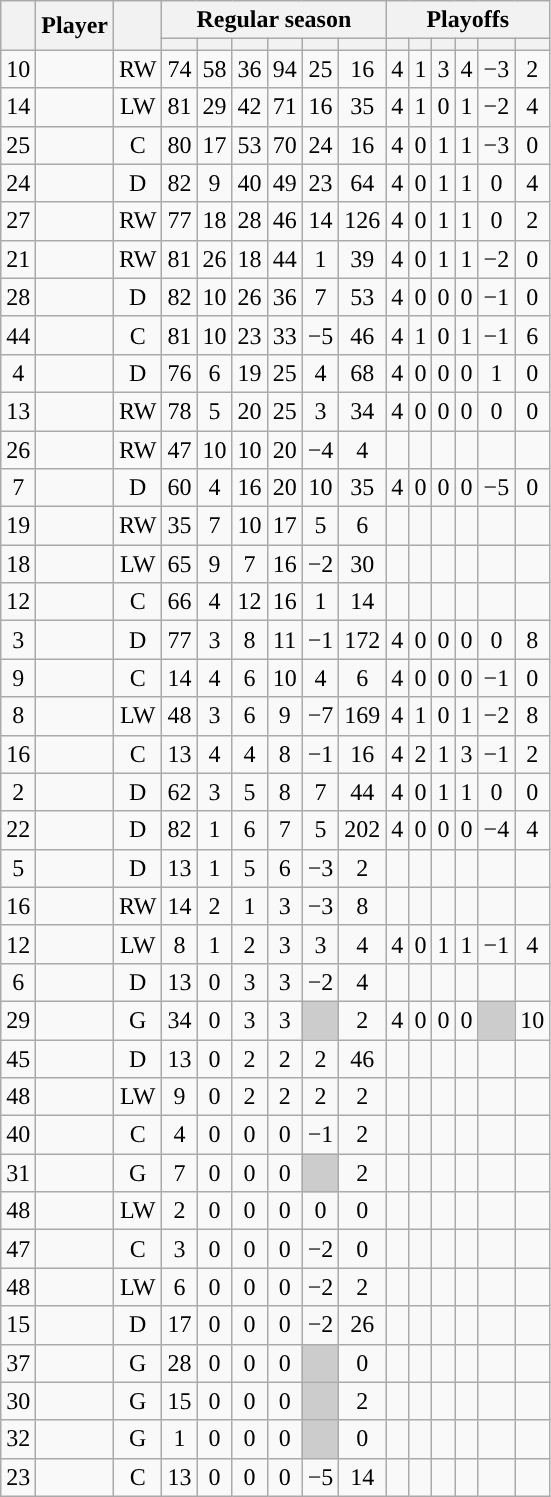<table class="wikitable sortable plainrowheaders" style="text-align:center;">
<tr>
<th scope="col" data-sort-type="number" rowspan="2"></th>
<th scope="col" rowspan="2">Player</th>
<th scope="col" rowspan="2"></th>
<th scope=colgroup colspan=6>Regular season</th>
<th scope=colgroup colspan=6>Playoffs</th>
</tr>
<tr>
<th scope="col" data-sort-type="number"></th>
<th scope="col" data-sort-type="number"></th>
<th scope="col" data-sort-type="number"></th>
<th scope="col" data-sort-type="number"></th>
<th scope="col" data-sort-type="number"></th>
<th scope="col" data-sort-type="number"></th>
<th scope="col" data-sort-type="number"></th>
<th scope="col" data-sort-type="number"></th>
<th scope="col" data-sort-type="number"></th>
<th scope="col" data-sort-type="number"></th>
<th scope="col" data-sort-type="number"></th>
<th scope="col" data-sort-type="number"></th>
</tr>
<tr>
<td scope="row">10</td>
<td align="left"></td>
<td>RW</td>
<td>74</td>
<td>58</td>
<td>36</td>
<td>94</td>
<td>25</td>
<td>16</td>
<td>4</td>
<td>1</td>
<td>3</td>
<td>4</td>
<td>−3</td>
<td>2</td>
</tr>
<tr>
<td scope="row">14</td>
<td align="left"></td>
<td>LW</td>
<td>81</td>
<td>29</td>
<td>42</td>
<td>71</td>
<td>16</td>
<td>35</td>
<td>4</td>
<td>1</td>
<td>0</td>
<td>1</td>
<td>−2</td>
<td>4</td>
</tr>
<tr>
<td scope="row">25</td>
<td align="left"></td>
<td>C</td>
<td>80</td>
<td>17</td>
<td>53</td>
<td>70</td>
<td>24</td>
<td>16</td>
<td>4</td>
<td>0</td>
<td>1</td>
<td>1</td>
<td>−3</td>
<td>0</td>
</tr>
<tr>
<td scope="row">24</td>
<td align="left"></td>
<td>D</td>
<td>82</td>
<td>9</td>
<td>40</td>
<td>49</td>
<td>23</td>
<td>64</td>
<td>4</td>
<td>0</td>
<td>1</td>
<td>1</td>
<td>0</td>
<td>4</td>
</tr>
<tr>
<td scope="row">27</td>
<td align="left"></td>
<td>RW</td>
<td>77</td>
<td>18</td>
<td>28</td>
<td>46</td>
<td>14</td>
<td>126</td>
<td>4</td>
<td>0</td>
<td>1</td>
<td>1</td>
<td>0</td>
<td>2</td>
</tr>
<tr>
<td scope="row">21</td>
<td align="left"></td>
<td>RW</td>
<td>81</td>
<td>26</td>
<td>18</td>
<td>44</td>
<td>1</td>
<td>39</td>
<td>4</td>
<td>0</td>
<td>1</td>
<td>1</td>
<td>−2</td>
<td>0</td>
</tr>
<tr>
<td scope="row">28</td>
<td align="left"></td>
<td>D</td>
<td>82</td>
<td>10</td>
<td>26</td>
<td>36</td>
<td>7</td>
<td>53</td>
<td>4</td>
<td>0</td>
<td>0</td>
<td>0</td>
<td>−1</td>
<td>0</td>
</tr>
<tr>
<td scope="row">44</td>
<td align="left"></td>
<td>C</td>
<td>81</td>
<td>10</td>
<td>23</td>
<td>33</td>
<td>−5</td>
<td>46</td>
<td>4</td>
<td>1</td>
<td>0</td>
<td>1</td>
<td>−1</td>
<td>6</td>
</tr>
<tr>
<td scope="row">4</td>
<td align="left"></td>
<td>D</td>
<td>76</td>
<td>6</td>
<td>19</td>
<td>25</td>
<td>4</td>
<td>68</td>
<td>4</td>
<td>0</td>
<td>0</td>
<td>0</td>
<td>1</td>
<td>0</td>
</tr>
<tr>
<td scope="row">13</td>
<td align="left"></td>
<td>RW</td>
<td>78</td>
<td>5</td>
<td>20</td>
<td>25</td>
<td>3</td>
<td>34</td>
<td>4</td>
<td>0</td>
<td>0</td>
<td>0</td>
<td>0</td>
<td>0</td>
</tr>
<tr>
<td scope="row">26</td>
<td align="left"></td>
<td>RW</td>
<td>47</td>
<td>10</td>
<td>10</td>
<td>20</td>
<td>−4</td>
<td>4</td>
<td></td>
<td></td>
<td></td>
<td></td>
<td></td>
<td></td>
</tr>
<tr>
<td scope="row">7</td>
<td align="left"></td>
<td>D</td>
<td>60</td>
<td>4</td>
<td>16</td>
<td>20</td>
<td>10</td>
<td>35</td>
<td>4</td>
<td>0</td>
<td>0</td>
<td>0</td>
<td>−5</td>
<td>0</td>
</tr>
<tr>
<td scope="row">19</td>
<td align="left"></td>
<td>RW</td>
<td>35</td>
<td>7</td>
<td>10</td>
<td>17</td>
<td>5</td>
<td>6</td>
<td></td>
<td></td>
<td></td>
<td></td>
<td></td>
<td></td>
</tr>
<tr>
<td scope="row">18</td>
<td align="left"></td>
<td>LW</td>
<td>65</td>
<td>9</td>
<td>7</td>
<td>16</td>
<td>−2</td>
<td>30</td>
<td></td>
<td></td>
<td></td>
<td></td>
<td></td>
<td></td>
</tr>
<tr>
<td scope="row">12</td>
<td align="left"></td>
<td>C</td>
<td>66</td>
<td>4</td>
<td>12</td>
<td>16</td>
<td>1</td>
<td>14</td>
<td></td>
<td></td>
<td></td>
<td></td>
<td></td>
<td></td>
</tr>
<tr>
<td scope="row">3</td>
<td align="left"></td>
<td>D</td>
<td>77</td>
<td>3</td>
<td>8</td>
<td>11</td>
<td>−1</td>
<td>172</td>
<td>4</td>
<td>0</td>
<td>0</td>
<td>0</td>
<td>0</td>
<td>8</td>
</tr>
<tr>
<td scope="row">9</td>
<td align="left"></td>
<td>C</td>
<td>14</td>
<td>4</td>
<td>6</td>
<td>10</td>
<td>4</td>
<td>6</td>
<td>4</td>
<td>0</td>
<td>0</td>
<td>0</td>
<td>−1</td>
<td>0</td>
</tr>
<tr>
<td scope="row">8</td>
<td align="left"></td>
<td>LW</td>
<td>48</td>
<td>3</td>
<td>6</td>
<td>9</td>
<td>−7</td>
<td>169</td>
<td>4</td>
<td>1</td>
<td>0</td>
<td>1</td>
<td>−2</td>
<td>8</td>
</tr>
<tr>
<td scope="row">16</td>
<td align="left"></td>
<td>C</td>
<td>13</td>
<td>4</td>
<td>4</td>
<td>8</td>
<td>−1</td>
<td>16</td>
<td>4</td>
<td>2</td>
<td>1</td>
<td>3</td>
<td>−1</td>
<td>2</td>
</tr>
<tr>
<td scope="row">2</td>
<td align="left"></td>
<td>D</td>
<td>62</td>
<td>3</td>
<td>5</td>
<td>8</td>
<td>7</td>
<td>44</td>
<td>4</td>
<td>0</td>
<td>1</td>
<td>1</td>
<td>0</td>
<td>0</td>
</tr>
<tr>
<td scope="row">22</td>
<td align="left"></td>
<td>D</td>
<td>82</td>
<td>1</td>
<td>6</td>
<td>7</td>
<td>5</td>
<td>202</td>
<td>4</td>
<td>0</td>
<td>0</td>
<td>0</td>
<td>−4</td>
<td>4</td>
</tr>
<tr>
<td scope="row">5</td>
<td align="left"></td>
<td>D</td>
<td>13</td>
<td>1</td>
<td>5</td>
<td>6</td>
<td>−3</td>
<td>2</td>
<td></td>
<td></td>
<td></td>
<td></td>
<td></td>
<td></td>
</tr>
<tr>
<td scope="row">16</td>
<td align="left"></td>
<td>RW</td>
<td>14</td>
<td>2</td>
<td>1</td>
<td>3</td>
<td>−3</td>
<td>8</td>
<td></td>
<td></td>
<td></td>
<td></td>
<td></td>
<td></td>
</tr>
<tr>
<td scope="row">12</td>
<td align="left"></td>
<td>LW</td>
<td>8</td>
<td>1</td>
<td>2</td>
<td>3</td>
<td>3</td>
<td>4</td>
<td>4</td>
<td>0</td>
<td>1</td>
<td>1</td>
<td>−1</td>
<td>4</td>
</tr>
<tr>
<td scope="row">6</td>
<td align="left"></td>
<td>D</td>
<td>13</td>
<td>0</td>
<td>3</td>
<td>3</td>
<td>−2</td>
<td>4</td>
<td></td>
<td></td>
<td></td>
<td></td>
<td></td>
<td></td>
</tr>
<tr>
<td scope="row">29</td>
<td align="left"></td>
<td>G</td>
<td>34</td>
<td>0</td>
<td>3</td>
<td>3</td>
<td style="background:#ccc"></td>
<td>2</td>
<td>4</td>
<td>0</td>
<td>0</td>
<td>0</td>
<td style="background:#ccc"></td>
<td>10</td>
</tr>
<tr>
<td scope="row">45</td>
<td align="left"></td>
<td>D</td>
<td>13</td>
<td>0</td>
<td>2</td>
<td>2</td>
<td>2</td>
<td>46</td>
<td></td>
<td></td>
<td></td>
<td></td>
<td></td>
<td></td>
</tr>
<tr>
<td scope="row">48</td>
<td align="left"></td>
<td>LW</td>
<td>9</td>
<td>0</td>
<td>2</td>
<td>2</td>
<td>2</td>
<td>2</td>
<td></td>
<td></td>
<td></td>
<td></td>
<td></td>
<td></td>
</tr>
<tr>
<td scope="row">40</td>
<td align="left"></td>
<td>C</td>
<td>4</td>
<td>0</td>
<td>0</td>
<td>0</td>
<td>−1</td>
<td>2</td>
<td></td>
<td></td>
<td></td>
<td></td>
<td></td>
<td></td>
</tr>
<tr>
<td scope="row">31</td>
<td align="left"></td>
<td>G</td>
<td>7</td>
<td>0</td>
<td>0</td>
<td>0</td>
<td style="background:#ccc"></td>
<td>2</td>
<td></td>
<td></td>
<td></td>
<td></td>
<td></td>
<td></td>
</tr>
<tr>
<td scope="row">48</td>
<td align="left"></td>
<td>LW</td>
<td>2</td>
<td>0</td>
<td>0</td>
<td>0</td>
<td>0</td>
<td>0</td>
<td></td>
<td></td>
<td></td>
<td></td>
<td></td>
<td></td>
</tr>
<tr>
<td scope="row">47</td>
<td align="left"></td>
<td>C</td>
<td>3</td>
<td>0</td>
<td>0</td>
<td>0</td>
<td>−2</td>
<td>0</td>
<td></td>
<td></td>
<td></td>
<td></td>
<td></td>
<td></td>
</tr>
<tr>
<td scope="row">48</td>
<td align="left"></td>
<td>LW</td>
<td>6</td>
<td>0</td>
<td>0</td>
<td>0</td>
<td>−2</td>
<td>2</td>
<td></td>
<td></td>
<td></td>
<td></td>
<td></td>
<td></td>
</tr>
<tr>
<td scope="row">15</td>
<td align="left"></td>
<td>D</td>
<td>17</td>
<td>0</td>
<td>0</td>
<td>0</td>
<td>−2</td>
<td>26</td>
<td></td>
<td></td>
<td></td>
<td></td>
<td></td>
<td></td>
</tr>
<tr>
<td scope="row">37</td>
<td align="left"></td>
<td>G</td>
<td>28</td>
<td>0</td>
<td>0</td>
<td>0</td>
<td style="background:#ccc"></td>
<td>0</td>
<td></td>
<td></td>
<td></td>
<td></td>
<td></td>
<td></td>
</tr>
<tr>
<td scope="row">30</td>
<td align="left"></td>
<td>G</td>
<td>15</td>
<td>0</td>
<td>0</td>
<td>0</td>
<td style="background:#ccc"></td>
<td>2</td>
<td></td>
<td></td>
<td></td>
<td></td>
<td></td>
<td></td>
</tr>
<tr>
<td scope="row">32</td>
<td align="left"></td>
<td>G</td>
<td>1</td>
<td>0</td>
<td>0</td>
<td>0</td>
<td style="background:#ccc"></td>
<td>0</td>
<td></td>
<td></td>
<td></td>
<td></td>
<td></td>
<td></td>
</tr>
<tr>
<td scope="row">23</td>
<td align="left"></td>
<td>C</td>
<td>13</td>
<td>0</td>
<td>0</td>
<td>0</td>
<td>−5</td>
<td>14</td>
<td></td>
<td></td>
<td></td>
<td></td>
<td></td>
<td></td>
</tr>
</table>
